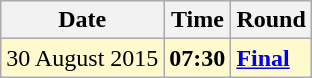<table class="wikitable">
<tr>
<th>Date</th>
<th>Time</th>
<th>Round</th>
</tr>
<tr style=background:lemonchiffon>
<td>30 August 2015</td>
<td><strong>07:30</strong></td>
<td><strong><a href='#'>Final</a></strong></td>
</tr>
</table>
